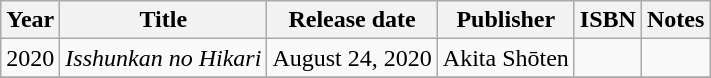<table class="wikitable sortable">
<tr>
<th>Year</th>
<th>Title</th>
<th>Release date</th>
<th>Publisher</th>
<th>ISBN</th>
<th class="unsortable">Notes</th>
</tr>
<tr>
<td>2020</td>
<td><em>Isshunkan no Hikari</em></td>
<td>August 24, 2020</td>
<td>Akita Shōten</td>
<td></td>
<td></td>
</tr>
<tr>
</tr>
</table>
